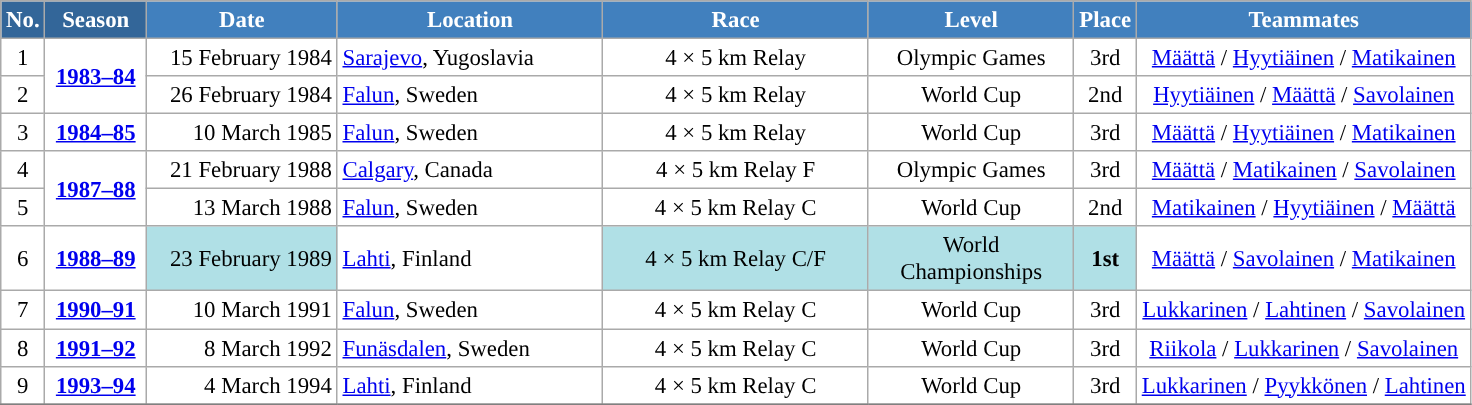<table class="wikitable sortable" style="font-size:95%; text-align:center; border:grey solid 1px; border-collapse:collapse; background:#ffffff;">
<tr style="background:#efefef;">
<th style="background-color:#369; color:white;">No.</th>
<th style="background-color:#369; color:white;">Season</th>
<th style="background-color:#4180be; color:white; width:120px;">Date</th>
<th style="background-color:#4180be; color:white; width:170px;">Location</th>
<th style="background-color:#4180be; color:white; width:170px;">Race</th>
<th style="background-color:#4180be; color:white; width:130px;">Level</th>
<th style="background-color:#4180be; color:white;">Place</th>
<th style="background-color:#4180be; color:white;">Teammates</th>
</tr>
<tr>
<td align=center>1</td>
<td rowspan=2 align=center><strong> <a href='#'>1983–84</a> </strong></td>
<td align=right>15 February 1984</td>
<td align=left> <a href='#'>Sarajevo</a>, Yugoslavia</td>
<td>4 × 5 km Relay</td>
<td>Olympic Games</td>
<td>3rd</td>
<td><a href='#'>Määttä</a> / <a href='#'>Hyytiäinen</a> / <a href='#'>Matikainen</a></td>
</tr>
<tr>
<td align=center>2</td>
<td align=right>26 February 1984</td>
<td align=left> <a href='#'>Falun</a>, Sweden</td>
<td>4 × 5 km Relay</td>
<td>World Cup</td>
<td>2nd</td>
<td><a href='#'>Hyytiäinen</a> / <a href='#'>Määttä</a> / <a href='#'>Savolainen</a></td>
</tr>
<tr>
<td align=center>3</td>
<td rowspan=1 align=center><strong> <a href='#'>1984–85</a> </strong></td>
<td align=right>10 March 1985</td>
<td align=left> <a href='#'>Falun</a>, Sweden</td>
<td>4 × 5 km Relay</td>
<td>World Cup</td>
<td>3rd</td>
<td><a href='#'>Määttä</a> / <a href='#'>Hyytiäinen</a> / <a href='#'>Matikainen</a></td>
</tr>
<tr>
<td align=center>4</td>
<td rowspan=2 align=center><strong> <a href='#'>1987–88</a> </strong></td>
<td align=right>21 February 1988</td>
<td align=left> <a href='#'>Calgary</a>, Canada</td>
<td>4 × 5 km Relay F</td>
<td>Olympic Games</td>
<td>3rd</td>
<td><a href='#'>Määttä</a> / <a href='#'>Matikainen</a> / <a href='#'>Savolainen</a></td>
</tr>
<tr>
<td align=center>5</td>
<td align=right>13 March 1988</td>
<td align=left> <a href='#'>Falun</a>, Sweden</td>
<td>4 × 5 km Relay C</td>
<td>World Cup</td>
<td>2nd</td>
<td><a href='#'>Matikainen</a> / <a href='#'>Hyytiäinen</a> / <a href='#'>Määttä</a></td>
</tr>
<tr>
<td align=center>6</td>
<td rowspan=1 align=center><strong><a href='#'>1988–89</a></strong></td>
<td bgcolor="#BOEOE6" align=right>23 February 1989</td>
<td align=left> <a href='#'>Lahti</a>, Finland</td>
<td bgcolor="#BOEOE6">4 × 5 km Relay C/F</td>
<td bgcolor="#BOEOE6">World Championships</td>
<td bgcolor="#BOEOE6"><strong>1st</strong></td>
<td><a href='#'>Määttä</a> / <a href='#'>Savolainen</a> / <a href='#'>Matikainen</a></td>
</tr>
<tr>
<td align=center>7</td>
<td rowspan=1 align=center><strong> <a href='#'>1990–91</a> </strong></td>
<td align=right>10 March 1991</td>
<td align=left> <a href='#'>Falun</a>, Sweden</td>
<td>4 × 5 km Relay C</td>
<td>World Cup</td>
<td>3rd</td>
<td><a href='#'>Lukkarinen</a> / <a href='#'>Lahtinen</a> / <a href='#'>Savolainen</a></td>
</tr>
<tr>
<td align=center>8</td>
<td rowspan=1 align=center><strong> <a href='#'>1991–92</a> </strong></td>
<td align=right>8 March 1992</td>
<td align=left> <a href='#'>Funäsdalen</a>, Sweden</td>
<td>4 × 5 km Relay C</td>
<td>World Cup</td>
<td>3rd</td>
<td><a href='#'>Riikola</a> / <a href='#'>Lukkarinen</a> / <a href='#'>Savolainen</a></td>
</tr>
<tr>
<td align=center>9</td>
<td rowspan=1 align=center><strong> <a href='#'>1993–94</a> </strong></td>
<td align=right>4 March 1994</td>
<td align=left> <a href='#'>Lahti</a>, Finland</td>
<td>4 × 5 km Relay C</td>
<td>World Cup</td>
<td>3rd</td>
<td><a href='#'>Lukkarinen</a> / <a href='#'>Pyykkönen</a> / <a href='#'>Lahtinen</a></td>
</tr>
<tr>
</tr>
</table>
